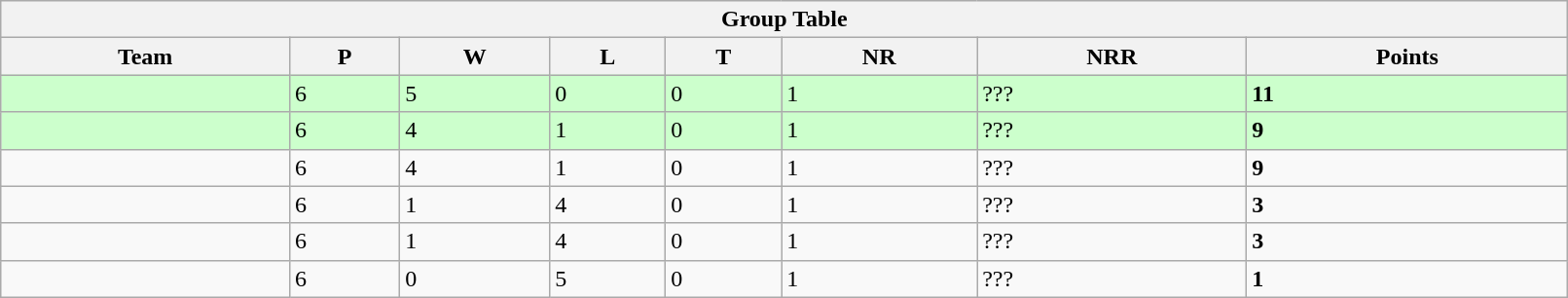<table class="wikitable" width=85%>
<tr>
<th colspan="8">Group Table</th>
</tr>
<tr>
<th>Team</th>
<th>P</th>
<th>W</th>
<th>L</th>
<th>T</th>
<th>NR</th>
<th>NRR</th>
<th>Points</th>
</tr>
<tr style="background:#ccffcc">
<td align=left></td>
<td>6</td>
<td>5</td>
<td>0</td>
<td>0</td>
<td>1</td>
<td>???</td>
<td><strong>11</strong></td>
</tr>
<tr style="background:#ccffcc">
<td align=left></td>
<td>6</td>
<td>4</td>
<td>1</td>
<td>0</td>
<td>1</td>
<td>???</td>
<td><strong>9</strong></td>
</tr>
<tr>
<td align=left></td>
<td>6</td>
<td>4</td>
<td>1</td>
<td>0</td>
<td>1</td>
<td>???</td>
<td><strong>9</strong></td>
</tr>
<tr>
<td align=left></td>
<td>6</td>
<td>1</td>
<td>4</td>
<td>0</td>
<td>1</td>
<td>???</td>
<td><strong>3</strong></td>
</tr>
<tr>
<td align=left></td>
<td>6</td>
<td>1</td>
<td>4</td>
<td>0</td>
<td>1</td>
<td>???</td>
<td><strong>3</strong></td>
</tr>
<tr>
<td align=left></td>
<td>6</td>
<td>0</td>
<td>5</td>
<td>0</td>
<td>1</td>
<td>???</td>
<td><strong>1</strong></td>
</tr>
</table>
